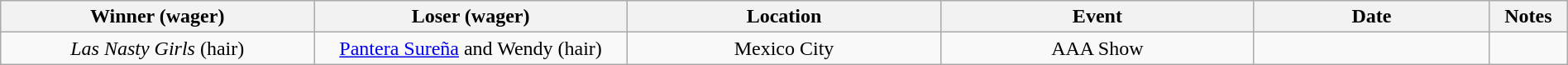<table class="wikitable sortable" width=100%  style="text-align: center">
<tr>
<th width=20% scope="col">Winner (wager)</th>
<th width=20% scope="col">Loser (wager)</th>
<th width=20% scope="col">Location</th>
<th width=20% scope="col">Event</th>
<th width=15% scope="col">Date</th>
<th class="unsortable" width=5% scope="col">Notes</th>
</tr>
<tr>
<td><em>Las Nasty Girls</em> (hair)<br></td>
<td><a href='#'>Pantera Sureña</a> and Wendy (hair)</td>
<td>Mexico City</td>
<td>AAA Show</td>
<td></td>
<td></td>
</tr>
</table>
